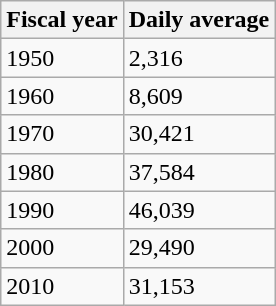<table class="wikitable">
<tr>
<th>Fiscal year</th>
<th>Daily average</th>
</tr>
<tr>
<td>1950</td>
<td>2,316</td>
</tr>
<tr>
<td>1960</td>
<td>8,609</td>
</tr>
<tr>
<td>1970</td>
<td>30,421</td>
</tr>
<tr>
<td>1980</td>
<td>37,584</td>
</tr>
<tr>
<td>1990</td>
<td>46,039</td>
</tr>
<tr>
<td>2000</td>
<td>29,490</td>
</tr>
<tr>
<td>2010</td>
<td>31,153</td>
</tr>
</table>
